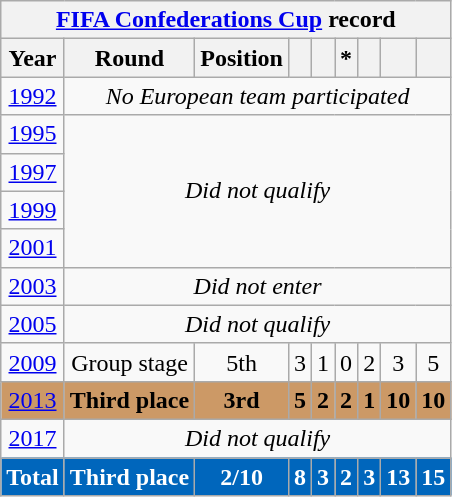<table class="wikitable" style="text-align:center">
<tr>
<th colspan=10><a href='#'>FIFA Confederations Cup</a> record</th>
</tr>
<tr>
<th>Year</th>
<th>Round</th>
<th>Position</th>
<th></th>
<th></th>
<th>*</th>
<th></th>
<th></th>
<th></th>
</tr>
<tr>
<td> <a href='#'>1992</a></td>
<td colspan="8"><em>No European team participated</em></td>
</tr>
<tr>
<td> <a href='#'>1995</a></td>
<td rowspan=4 colspan=8><em>Did not qualify</em></td>
</tr>
<tr>
<td> <a href='#'>1997</a></td>
</tr>
<tr>
<td> <a href='#'>1999</a></td>
</tr>
<tr>
<td>  <a href='#'>2001</a></td>
</tr>
<tr>
<td> <a href='#'>2003</a></td>
<td colspan=8><em>Did not enter</em></td>
</tr>
<tr>
<td> <a href='#'>2005</a></td>
<td colspan=8><em>Did not qualify</em></td>
</tr>
<tr>
<td> <a href='#'>2009</a></td>
<td>Group stage</td>
<td>5th</td>
<td>3</td>
<td>1</td>
<td>0</td>
<td>2</td>
<td>3</td>
<td>5</td>
</tr>
<tr style="background:#c96">
<td> <a href='#'>2013</a></td>
<td><strong>Third place</strong></td>
<td><strong>3rd</strong></td>
<td><strong>5</strong></td>
<td><strong>2</strong></td>
<td><strong>2</strong></td>
<td><strong>1</strong></td>
<td><strong>10</strong></td>
<td><strong>10</strong></td>
</tr>
<tr>
<td> <a href='#'>2017</a></td>
<td colspan=8><em>Did not qualify</em></td>
</tr>
<tr style="color:white">
<th style="background:#0066bc">Total</th>
<th style="background:#0066bc">Third place</th>
<th style="background:#0066bc">2/10</th>
<th style="background:#0066bc">8</th>
<th style="background:#0066bc">3</th>
<th style="background:#0066bc">2</th>
<th style="background:#0066bc">3</th>
<th style="background:#0066bc">13</th>
<th style="background:#0066bc">15</th>
</tr>
</table>
